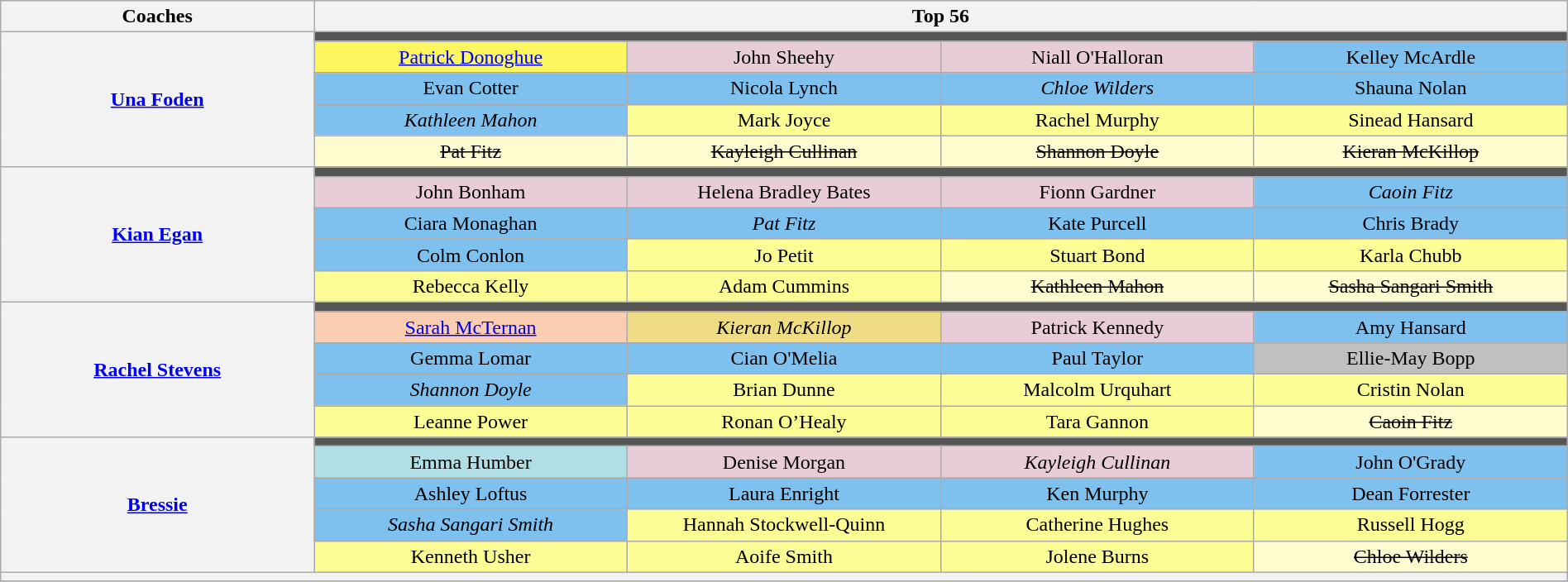<table class="wikitable" style="text-align:center; width:100%;">
<tr>
<th width="15%">Coaches</th>
<th width="85%" colspan="4">Top 56</th>
</tr>
<tr>
<th rowspan="5"><a href='#'>Una Foden</a></th>
<td colspan="4" style="background:#555555;"></td>
</tr>
<tr>
<td width="15%" style="background:#FCF75E;"><a href='#'>Patrick Donoghue</a></td>
<td width="15%" style="background:#E8CCD7;">John Sheehy</td>
<td width="15%" style="background:#E8CCD7;">Niall O'Halloran</td>
<td width="15%" style="background:#7EC0EE;">Kelley McArdle</td>
</tr>
<tr>
<td style="background:#7EC0EE;">Evan Cotter</td>
<td style="background:#7EC0EE;">Nicola Lynch</td>
<td style="background:#7EC0EE;"><em>Chloe Wilders</em></td>
<td style="background:#7EC0EE;">Shauna Nolan</td>
</tr>
<tr>
<td style="background:#7EC0EE;"><em>Kathleen Mahon</em></td>
<td style="background:#FDFD96;">Mark Joyce</td>
<td style="background:#FDFD96;">Rachel Murphy</td>
<td style="background:#FDFD96;">Sinead Hansard</td>
</tr>
<tr>
<td style="background:#FFFDD0;"><s>Pat Fitz</s></td>
<td style="background:#FFFDD0;"><s>Kayleigh Cullinan</s></td>
<td style="background:#FFFDD0;"><s>Shannon Doyle</s></td>
<td style="background:#FFFDD0;"><s>Kieran McKillop</s></td>
</tr>
<tr>
<th rowspan="5"><a href='#'>Kian Egan</a></th>
<td colspan="4" style="background:#555555;"></td>
</tr>
<tr>
<td style="background:#E8CCD7;">John Bonham</td>
<td style="background:#E8CCD7;">Helena Bradley Bates</td>
<td style="background:#E8CCD7;">Fionn Gardner</td>
<td style="background:#7EC0EE;"><em>Caoin Fitz</em></td>
</tr>
<tr>
<td style="background:#7EC0EE;">Ciara Monaghan</td>
<td style="background:#7EC0EE;"><em>Pat Fitz</em></td>
<td style="background:#7EC0EE;">Kate Purcell</td>
<td style="background:#7EC0EE;">Chris Brady</td>
</tr>
<tr>
<td style="background:#7EC0EE;">Colm Conlon</td>
<td style="background:#FDFD96;">Jo Petit</td>
<td style="background:#FDFD96;">Stuart Bond</td>
<td style="background:#FDFD96;">Karla Chubb</td>
</tr>
<tr>
<td style="background:#FDFD96;">Rebecca Kelly</td>
<td style="background:#FDFD96;">Adam Cummins</td>
<td style="background:#FFFDD0;"><s>Kathleen Mahon</s></td>
<td style="background:#FFFDD0;"><s>Sasha Sangari Smith</s></td>
</tr>
<tr>
<th rowspan="5"><a href='#'>Rachel Stevens</a></th>
<td colspan="4" style="background:#555555;"></td>
</tr>
<tr>
<td style="background:#FBCEB1;"><a href='#'>Sarah McTernan</a></td>
<td style="background:#F0DC82;"><em>Kieran McKillop</em></td>
<td style="background:#E8CCD7;">Patrick Kennedy</td>
<td style="background:#7EC0EE;">Amy Hansard</td>
</tr>
<tr>
<td style="background:#7EC0EE;">Gemma Lomar</td>
<td style="background:#7EC0EE;">Cian O'Melia</td>
<td style="background:#7EC0EE;">Paul Taylor</td>
<td style="background:silver;">Ellie-May Bopp</td>
</tr>
<tr>
<td style="background:#7EC0EE;"><em>Shannon Doyle</em></td>
<td style="background:#FDFD96;">Brian Dunne</td>
<td style="background:#FDFD96;">Malcolm Urquhart</td>
<td style="background:#FDFD96;">Cristin Nolan</td>
</tr>
<tr>
<td style="background:#FDFD96;">Leanne Power</td>
<td style="background:#FDFD96;">Ronan O’Healy</td>
<td style="background:#FDFD96;">Tara Gannon</td>
<td style="background:#FFFDD0;"><s>Caoin Fitz</s></td>
</tr>
<tr>
<th rowspan="5"><a href='#'>Bressie</a></th>
<td colspan="4" style="background:#555555;"></td>
</tr>
<tr>
<td style="background:#B0E0E6;">Emma Humber</td>
<td style="background:#E8CCD7;">Denise Morgan</td>
<td style="background:#E8CCD7;"><em>Kayleigh Cullinan</em></td>
<td style="background:#7EC0EE;">John O'Grady</td>
</tr>
<tr>
<td style="background:#7EC0EE;">Ashley Loftus</td>
<td style="background:#7EC0EE;">Laura Enright</td>
<td style="background:#7EC0EE;">Ken Murphy</td>
<td style="background:#7EC0EE;">Dean Forrester</td>
</tr>
<tr>
<td style="background:#7EC0EE;"><em>Sasha Sangari Smith</em></td>
<td style="background:#FDFD96;">Hannah Stockwell-Quinn</td>
<td style="background:#FDFD96;">Catherine Hughes</td>
<td style="background:#FDFD96;">Russell Hogg</td>
</tr>
<tr>
<td style="background:#FDFD96;">Kenneth Usher</td>
<td style="background:#FDFD96;">Aoife Smith</td>
<td style="background:#FDFD96;">Jolene Burns</td>
<td style="background:#FFFDD0;"><s>Chloe Wilders</s></td>
</tr>
<tr>
<th style="font-size:90%; line-height:12px;" colspan="6"><small></small></th>
</tr>
<tr>
</tr>
</table>
